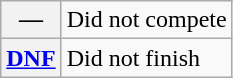<table class="wikitable">
<tr>
<th scope="row">—</th>
<td>Did not compete</td>
</tr>
<tr>
<th scope="row"><a href='#'>DNF</a></th>
<td>Did not finish</td>
</tr>
</table>
